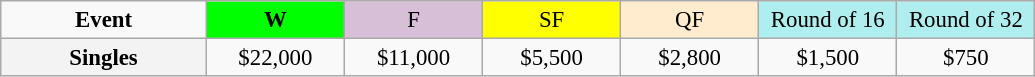<table class=wikitable style=font-size:95%;text-align:center>
<tr>
<td style="width:130px"><strong>Event</strong></td>
<td style="width:85px; background:lime"><strong>W</strong></td>
<td style="width:85px; background:thistle">F</td>
<td style="width:85px; background:#ffff00">SF</td>
<td style="width:85px; background:#ffebcd">QF</td>
<td style="width:85px; background:#afeeee">Round of 16</td>
<td style="width:85px; background:#afeeee">Round of 32</td>
</tr>
<tr>
<th style=background:#f3f3f3>Singles </th>
<td>$22,000</td>
<td>$11,000</td>
<td>$5,500</td>
<td>$2,800</td>
<td>$1,500</td>
<td>$750</td>
</tr>
</table>
